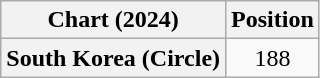<table class="wikitable plainrowheaders" style="text-align:center">
<tr>
<th scope="col">Chart (2024)</th>
<th scope="col">Position</th>
</tr>
<tr>
<th scope="row">South Korea (Circle)</th>
<td>188</td>
</tr>
</table>
